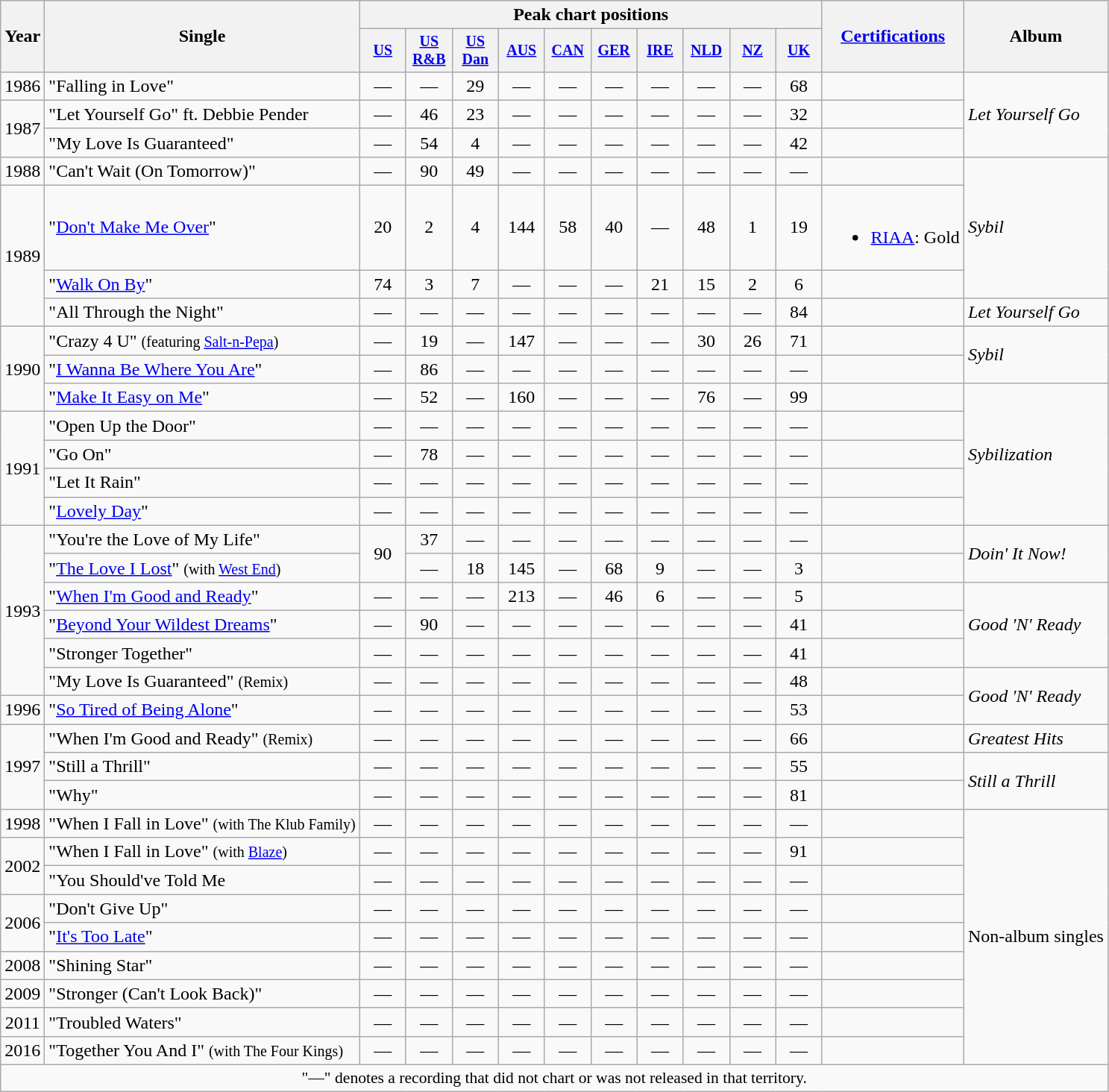<table class="wikitable" style="text-align:center;">
<tr>
<th rowspan="2">Year</th>
<th rowspan="2">Single</th>
<th colspan="10">Peak chart positions</th>
<th rowspan="2"><a href='#'>Certifications</a></th>
<th rowspan="2">Album</th>
</tr>
<tr style="font-size:smaller;">
<th width="35"><a href='#'>US</a><br></th>
<th width="35"><a href='#'>US<br>R&B</a><br></th>
<th width="35"><a href='#'>US<br>Dan</a><br></th>
<th width="35"><a href='#'>AUS</a><br></th>
<th width="35"><a href='#'>CAN</a><br></th>
<th width="35"><a href='#'>GER</a><br></th>
<th width="35"><a href='#'>IRE</a><br></th>
<th width="35"><a href='#'>NLD</a><br></th>
<th width="35"><a href='#'>NZ</a><br></th>
<th width="35"><a href='#'>UK</a><br></th>
</tr>
<tr>
<td rowspan="1">1986</td>
<td align="left">"Falling in Love"</td>
<td>—</td>
<td>—</td>
<td>29</td>
<td>—</td>
<td>—</td>
<td>—</td>
<td>—</td>
<td>—</td>
<td>—</td>
<td>68</td>
<td align="left"></td>
<td align="left" rowspan="3"><em>Let Yourself Go</em></td>
</tr>
<tr>
<td rowspan="2">1987</td>
<td align="left">"Let Yourself Go" ft. Debbie Pender</td>
<td>—</td>
<td>46</td>
<td>23</td>
<td>—</td>
<td>—</td>
<td>—</td>
<td>—</td>
<td>—</td>
<td>—</td>
<td>32</td>
<td align="left"></td>
</tr>
<tr>
<td align="left">"My Love Is Guaranteed"</td>
<td>—</td>
<td>54</td>
<td>4</td>
<td>—</td>
<td>—</td>
<td>—</td>
<td>—</td>
<td>—</td>
<td>—</td>
<td>42</td>
<td align="left"></td>
</tr>
<tr>
<td rowspan="1">1988</td>
<td align="left">"Can't Wait (On Tomorrow)"</td>
<td>—</td>
<td>90</td>
<td>49</td>
<td>—</td>
<td>—</td>
<td>—</td>
<td>—</td>
<td>—</td>
<td>—</td>
<td>—</td>
<td align="left"></td>
<td align="left" rowspan="3"><em>Sybil</em></td>
</tr>
<tr>
<td rowspan="3">1989</td>
<td align="left">"<a href='#'>Don't Make Me Over</a>"</td>
<td>20</td>
<td>2</td>
<td>4</td>
<td>144</td>
<td>58</td>
<td>40</td>
<td>—</td>
<td>48</td>
<td>1</td>
<td>19</td>
<td align="left"><br><ul><li><a href='#'>RIAA</a>: Gold</li></ul></td>
</tr>
<tr>
<td align="left">"<a href='#'>Walk On By</a>"</td>
<td>74</td>
<td>3</td>
<td>7</td>
<td>—</td>
<td>—</td>
<td>—</td>
<td>21</td>
<td>15</td>
<td>2</td>
<td>6</td>
<td align="left"></td>
</tr>
<tr>
<td align="left">"All Through the Night"</td>
<td>—</td>
<td>—</td>
<td>—</td>
<td>—</td>
<td>—</td>
<td>—</td>
<td>—</td>
<td>—</td>
<td>—</td>
<td>84</td>
<td align="left"></td>
<td align="left" rowspan="1"><em>Let Yourself Go</em></td>
</tr>
<tr>
<td rowspan="3">1990</td>
<td align="left">"Crazy 4 U" <small>(featuring <a href='#'>Salt-n-Pepa</a>)</small></td>
<td>—</td>
<td>19</td>
<td>—</td>
<td>147</td>
<td>—</td>
<td>—</td>
<td>—</td>
<td>30</td>
<td>26</td>
<td>71</td>
<td align="left"></td>
<td align="left" rowspan="2"><em>Sybil</em></td>
</tr>
<tr>
<td align="left">"<a href='#'>I Wanna Be Where You Are</a>"</td>
<td>—</td>
<td>86</td>
<td>—</td>
<td>—</td>
<td>—</td>
<td>—</td>
<td>—</td>
<td>—</td>
<td>—</td>
<td>—</td>
<td align="left"></td>
</tr>
<tr>
<td align="left">"<a href='#'>Make It Easy on Me</a>"</td>
<td>—</td>
<td>52</td>
<td>—</td>
<td>160</td>
<td>—</td>
<td>—</td>
<td>—</td>
<td>76</td>
<td>—</td>
<td>99</td>
<td align="left"></td>
<td align="left" rowspan="5"><em>Sybilization</em></td>
</tr>
<tr>
<td rowspan="4">1991</td>
<td align="left">"Open Up the Door"</td>
<td>—</td>
<td>—</td>
<td>—</td>
<td>—</td>
<td>—</td>
<td>—</td>
<td>—</td>
<td>—</td>
<td>—</td>
<td>—</td>
<td align="left"></td>
</tr>
<tr>
<td align="left">"Go On"</td>
<td>—</td>
<td>78</td>
<td>—</td>
<td>—</td>
<td>—</td>
<td>—</td>
<td>—</td>
<td>—</td>
<td>—</td>
<td>—</td>
<td align="left"></td>
</tr>
<tr>
<td align="left">"Let It Rain"</td>
<td>—</td>
<td>—</td>
<td>—</td>
<td>—</td>
<td>—</td>
<td>—</td>
<td>—</td>
<td>—</td>
<td>—</td>
<td>—</td>
<td align="left"></td>
</tr>
<tr>
<td align="left">"<a href='#'>Lovely Day</a>"</td>
<td>—</td>
<td>—</td>
<td>—</td>
<td>—</td>
<td>—</td>
<td>—</td>
<td>—</td>
<td>—</td>
<td>—</td>
<td>—</td>
<td align="left"></td>
</tr>
<tr>
<td rowspan="6">1993</td>
<td align="left">"You're the Love of My Life"</td>
<td rowspan="2">90</td>
<td>37</td>
<td>—</td>
<td>—</td>
<td>—</td>
<td>—</td>
<td>—</td>
<td>—</td>
<td>—</td>
<td>—</td>
<td align="left"></td>
<td align="left" rowspan="2"><em>Doin' It Now!</em></td>
</tr>
<tr>
<td align="left">"<a href='#'>The  Love I Lost</a>" <small>(with <a href='#'>West End</a>)</small></td>
<td>—</td>
<td>18</td>
<td>145</td>
<td>—</td>
<td>68</td>
<td>9</td>
<td>—</td>
<td>—</td>
<td>3</td>
<td align="left"></td>
</tr>
<tr>
<td align="left">"<a href='#'>When I'm Good and Ready</a>"</td>
<td>—</td>
<td>—</td>
<td>—</td>
<td>213</td>
<td>—</td>
<td>46</td>
<td>6</td>
<td>—</td>
<td>—</td>
<td>5</td>
<td align="left"></td>
<td align="left" rowspan="3"><em>Good 'N' Ready</em></td>
</tr>
<tr>
<td align="left">"<a href='#'>Beyond Your Wildest Dreams</a>"</td>
<td>—</td>
<td>90</td>
<td>—</td>
<td>—</td>
<td>—</td>
<td>—</td>
<td>—</td>
<td>—</td>
<td>—</td>
<td>41</td>
<td align="left"></td>
</tr>
<tr>
<td align="left">"Stronger Together"</td>
<td>—</td>
<td>—</td>
<td>—</td>
<td>—</td>
<td>—</td>
<td>—</td>
<td>—</td>
<td>—</td>
<td>—</td>
<td>41</td>
<td align="left"></td>
</tr>
<tr>
<td align="left">"My Love Is Guaranteed" <small>(Remix)</small></td>
<td>—</td>
<td>—</td>
<td>—</td>
<td>—</td>
<td>—</td>
<td>—</td>
<td>—</td>
<td>—</td>
<td>—</td>
<td>48</td>
<td align="left"></td>
<td align="left" rowspan="2"><em>Good 'N' Ready</em></td>
</tr>
<tr>
<td rowspan="1">1996</td>
<td align="left">"<a href='#'>So Tired of Being Alone</a>"</td>
<td>—</td>
<td>—</td>
<td>—</td>
<td>—</td>
<td>—</td>
<td>—</td>
<td>—</td>
<td>—</td>
<td>—</td>
<td>53</td>
<td align="left"></td>
</tr>
<tr>
<td rowspan="3">1997</td>
<td align="left">"When I'm Good and Ready" <small>(Remix)</small></td>
<td>—</td>
<td>—</td>
<td>—</td>
<td>—</td>
<td>—</td>
<td>—</td>
<td>—</td>
<td>—</td>
<td>—</td>
<td>66</td>
<td align="left"></td>
<td align="left" rowspan="1"><em>Greatest Hits</em></td>
</tr>
<tr>
<td align="left">"Still a Thrill"</td>
<td>—</td>
<td>—</td>
<td>—</td>
<td>—</td>
<td>—</td>
<td>—</td>
<td>—</td>
<td>—</td>
<td>—</td>
<td>55</td>
<td align="left"></td>
<td align="left" rowspan="2"><em>Still a Thrill</em></td>
</tr>
<tr>
<td align="left">"Why"</td>
<td>—</td>
<td>—</td>
<td>—</td>
<td>—</td>
<td>—</td>
<td>—</td>
<td>—</td>
<td>—</td>
<td>—</td>
<td>81</td>
<td align="left"></td>
</tr>
<tr>
<td rowspan="1">1998</td>
<td align="left">"When I Fall in Love" <small>(with The Klub Family)</small></td>
<td>—</td>
<td>—</td>
<td>—</td>
<td>—</td>
<td>—</td>
<td>—</td>
<td>—</td>
<td>—</td>
<td>—</td>
<td>—</td>
<td align="left"></td>
<td align="left" rowspan="9">Non-album singles</td>
</tr>
<tr>
<td rowspan="2">2002</td>
<td align="left">"When I Fall in Love" <small>(with <a href='#'>Blaze</a>)</small></td>
<td>—</td>
<td>—</td>
<td>—</td>
<td>—</td>
<td>—</td>
<td>—</td>
<td>—</td>
<td>—</td>
<td>—</td>
<td>91</td>
<td align="left"></td>
</tr>
<tr>
<td align="left">"You Should've Told Me</td>
<td>—</td>
<td>—</td>
<td>—</td>
<td>—</td>
<td>—</td>
<td>—</td>
<td>—</td>
<td>—</td>
<td>—</td>
<td>—</td>
<td align="left"></td>
</tr>
<tr>
<td rowspan="2">2006</td>
<td align="left">"Don't Give Up"</td>
<td>—</td>
<td>—</td>
<td>—</td>
<td>—</td>
<td>—</td>
<td>—</td>
<td>—</td>
<td>—</td>
<td>—</td>
<td>—</td>
<td align="left"></td>
</tr>
<tr>
<td align="left">"<a href='#'>It's Too Late</a>"</td>
<td>—</td>
<td>—</td>
<td>—</td>
<td>—</td>
<td>—</td>
<td>—</td>
<td>—</td>
<td>—</td>
<td>—</td>
<td>—</td>
<td align="left"></td>
</tr>
<tr>
<td rowspan="1">2008</td>
<td align="left">"Shining Star"</td>
<td>—</td>
<td>—</td>
<td>—</td>
<td>—</td>
<td>—</td>
<td>—</td>
<td>—</td>
<td>—</td>
<td>—</td>
<td>—</td>
<td align="left"></td>
</tr>
<tr>
<td rowspan="1">2009</td>
<td align="left">"Stronger (Can't Look Back)"</td>
<td>—</td>
<td>—</td>
<td>—</td>
<td>—</td>
<td>—</td>
<td>—</td>
<td>—</td>
<td>—</td>
<td>—</td>
<td>—</td>
<td align="left"></td>
</tr>
<tr>
<td rowspan="1">2011</td>
<td align="left">"Troubled Waters"</td>
<td>—</td>
<td>—</td>
<td>—</td>
<td>—</td>
<td>—</td>
<td>—</td>
<td>—</td>
<td>—</td>
<td>—</td>
<td>—</td>
<td align="left"></td>
</tr>
<tr>
<td rowspan="1">2016</td>
<td align="left">"Together You And I" <small>(with The Four Kings)</small></td>
<td>—</td>
<td>—</td>
<td>—</td>
<td>—</td>
<td>—</td>
<td>—</td>
<td>—</td>
<td>—</td>
<td>—</td>
<td>—</td>
<td align="left"></td>
</tr>
<tr>
<td colspan="18" style="font-size:90%">"—" denotes a recording that did not chart or was not released in that territory.</td>
</tr>
</table>
